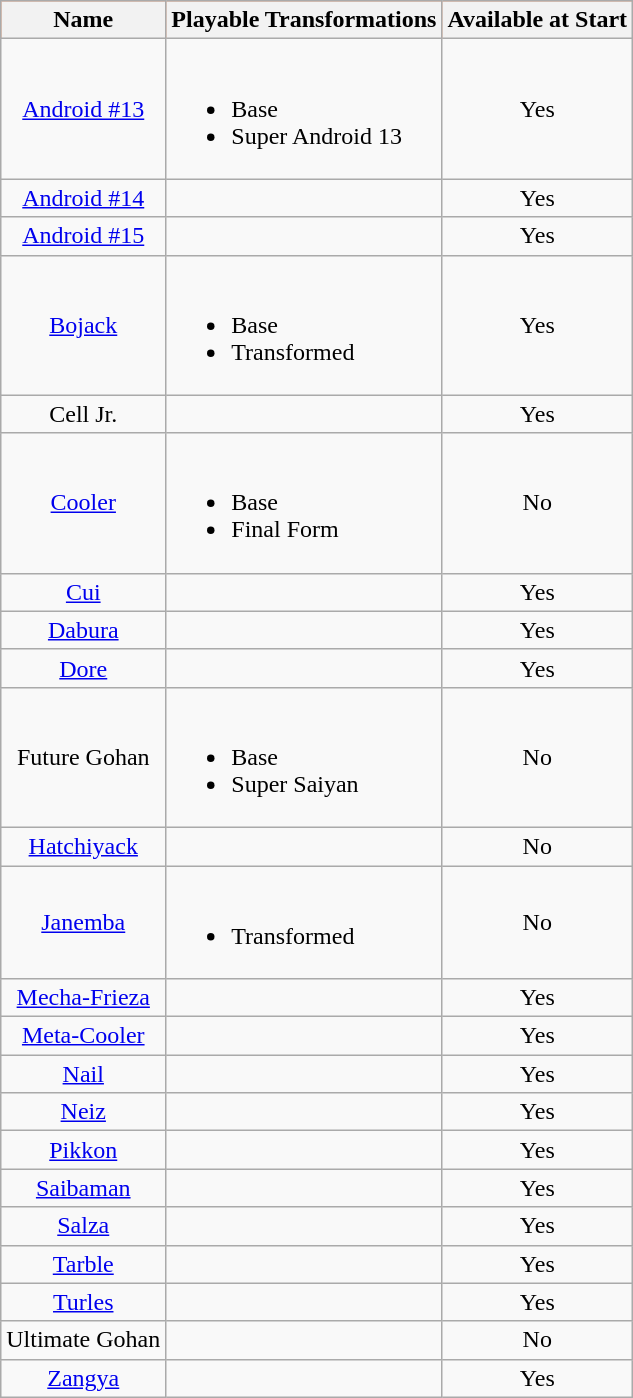<table class="wikitable" border="1"  style="border-collapse: collapse; border-color: rgb(170,170,170);">
<tr style="background-color: rgb(255,85,0);">
<th>Name</th>
<th>Playable Transformations</th>
<th>Available at Start</th>
</tr>
<tr>
<td align="center"><a href='#'>Android #13</a></td>
<td align="left"><br><ul><li>Base</li><li>Super Android 13</li></ul></td>
<td align="center">Yes</td>
</tr>
<tr>
<td align="center"><a href='#'>Android #14</a></td>
<td align="left"></td>
<td align="center">Yes</td>
</tr>
<tr>
<td align="center"><a href='#'>Android #15</a></td>
<td align="left"></td>
<td align="center">Yes</td>
</tr>
<tr>
<td align="center"><a href='#'>Bojack</a></td>
<td align="left"><br><ul><li>Base</li><li>Transformed</li></ul></td>
<td align="center">Yes</td>
</tr>
<tr>
<td align="center">Cell Jr.</td>
<td align="left"></td>
<td align="center">Yes</td>
</tr>
<tr>
<td align="center"><a href='#'>Cooler</a></td>
<td align="left"><br><ul><li>Base</li><li>Final Form</li></ul></td>
<td align="center">No</td>
</tr>
<tr>
<td align="center"><a href='#'>Cui</a></td>
<td align="left"></td>
<td align="center">Yes</td>
</tr>
<tr>
<td align="center"><a href='#'>Dabura</a></td>
<td align="left"></td>
<td align="center">Yes</td>
</tr>
<tr>
<td align="center"><a href='#'>Dore</a></td>
<td align="left"></td>
<td align="center">Yes</td>
</tr>
<tr>
<td align="center">Future Gohan</td>
<td align="left"><br><ul><li>Base</li><li>Super Saiyan</li></ul></td>
<td align="center">No</td>
</tr>
<tr>
<td align="center"><a href='#'>Hatchiyack</a></td>
<td align="left"></td>
<td align="center">No</td>
</tr>
<tr>
<td align="center"><a href='#'>Janemba</a></td>
<td align="left"><br><ul><li>Transformed</li></ul></td>
<td align="center">No</td>
</tr>
<tr>
<td align="center"><a href='#'>Mecha-Frieza</a></td>
<td align="left"></td>
<td align="center">Yes</td>
</tr>
<tr>
<td align="center"><a href='#'>Meta-Cooler</a></td>
<td align="left"></td>
<td align="center">Yes</td>
</tr>
<tr>
<td align="center"><a href='#'>Nail</a></td>
<td align="left"></td>
<td align="center">Yes</td>
</tr>
<tr>
<td align="center"><a href='#'>Neiz</a></td>
<td align="left"></td>
<td align="center">Yes</td>
</tr>
<tr>
<td align="center"><a href='#'>Pikkon</a></td>
<td align="left"></td>
<td align="center">Yes</td>
</tr>
<tr>
<td align="center"><a href='#'>Saibaman</a></td>
<td align="left"></td>
<td align="center">Yes</td>
</tr>
<tr>
<td align="center"><a href='#'>Salza</a></td>
<td align="left"></td>
<td align="center">Yes</td>
</tr>
<tr>
<td align="center"><a href='#'>Tarble</a></td>
<td align="left"></td>
<td align="center">Yes</td>
</tr>
<tr>
<td align="center"><a href='#'>Turles</a></td>
<td align="left"></td>
<td align="center">Yes</td>
</tr>
<tr>
<td align="center">Ultimate Gohan</td>
<td align="left"></td>
<td align="center">No</td>
</tr>
<tr>
<td align="center"><a href='#'>Zangya</a></td>
<td align="left"></td>
<td align="center">Yes</td>
</tr>
</table>
